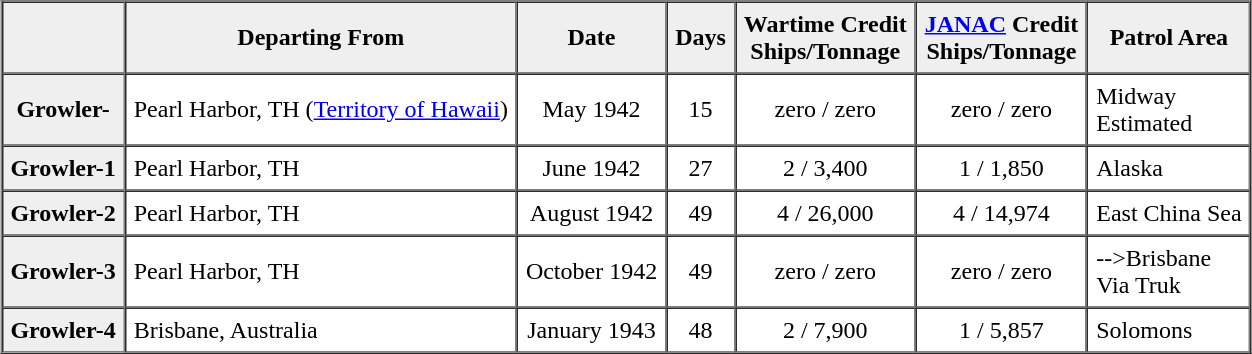<table border="1" cellpadding="5" cellspacing="0" align="center">
<tr>
<th scope="col" style="background:#efefef;"> </th>
<th scope="col" style="background:#efefef;">Departing From</th>
<th scope="col" style="background:#efefef;">Date</th>
<th scope="col" style="background:#efefef;">Days</th>
<th scope="col" style="background:#efefef;">Wartime Credit<br>Ships/Tonnage</th>
<th scope="col" style="background:#efefef;"><a href='#'>JANAC</a> Credit<br>Ships/Tonnage</th>
<th scope="col" style="background:#efefef;">Patrol Area</th>
</tr>
<tr>
<th scope="row" style="background:#efefef;">Growler-</th>
<td align=left>Pearl Harbor, TH (<a href='#'>Territory of Hawaii</a>)</td>
<td align=center>May 1942</td>
<td align=center>15</td>
<td align=center>zero / zero</td>
<td align=center>zero / zero</td>
<td align=left>Midway<br>Estimated</td>
</tr>
<tr>
<th scope="row" style="background:#efefef;">Growler-1</th>
<td align=left>Pearl Harbor, TH</td>
<td align=center>June 1942</td>
<td align=center>27</td>
<td align=center>2 / 3,400</td>
<td align=center>1 / 1,850</td>
<td align=left>Alaska</td>
</tr>
<tr>
<th scope="row" style="background:#efefef;">Growler-2</th>
<td align=left>Pearl Harbor, TH</td>
<td align=center>August 1942</td>
<td align=center>49</td>
<td align=center>4 / 26,000</td>
<td align=center>4 / 14,974</td>
<td align=left>East China Sea</td>
</tr>
<tr>
<th scope="row" style="background:#efefef;">Growler-3</th>
<td align=left>Pearl Harbor, TH</td>
<td align=center>October 1942</td>
<td align=center>49</td>
<td align=center>zero / zero</td>
<td align=center>zero / zero</td>
<td align=left>-->Brisbane<br>Via Truk</td>
</tr>
<tr>
<th scope="row" style="background:#efefef;">Growler-4</th>
<td align=left>Brisbane, Australia</td>
<td align=center>January 1943</td>
<td align=center>48</td>
<td align=center>2 / 7,900</td>
<td align=center>1 / 5,857</td>
<td align=left>Solomons</td>
</tr>
</table>
